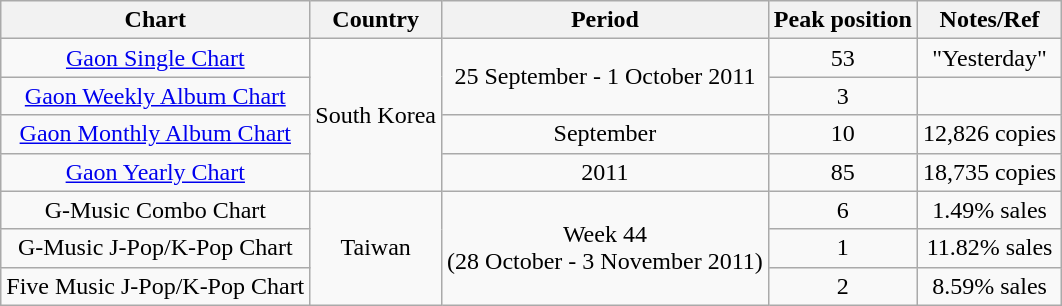<table class="wikitable" style="text-align:center">
<tr>
<th>Chart</th>
<th>Country</th>
<th>Period</th>
<th>Peak position</th>
<th>Notes/Ref</th>
</tr>
<tr>
<td><a href='#'>Gaon Single Chart</a></td>
<td rowspan=4>South Korea</td>
<td rowspan=2>25 September - 1 October 2011</td>
<td>53</td>
<td>"Yesterday"</td>
</tr>
<tr>
<td><a href='#'>Gaon Weekly Album Chart</a></td>
<td>3</td>
<td></td>
</tr>
<tr>
<td><a href='#'>Gaon Monthly Album Chart</a></td>
<td>September</td>
<td>10</td>
<td>12,826 copies</td>
</tr>
<tr>
<td><a href='#'>Gaon Yearly Chart</a></td>
<td>2011</td>
<td>85</td>
<td>18,735 copies</td>
</tr>
<tr>
<td>G-Music Combo Chart</td>
<td rowspan=3>Taiwan</td>
<td rowspan=3>Week 44<br>(28 October - 3 November 2011)</td>
<td>6</td>
<td>1.49% sales</td>
</tr>
<tr>
<td>G-Music J-Pop/K-Pop Chart</td>
<td>1</td>
<td>11.82% sales</td>
</tr>
<tr>
<td>Five Music J-Pop/K-Pop Chart</td>
<td>2</td>
<td>8.59% sales</td>
</tr>
</table>
